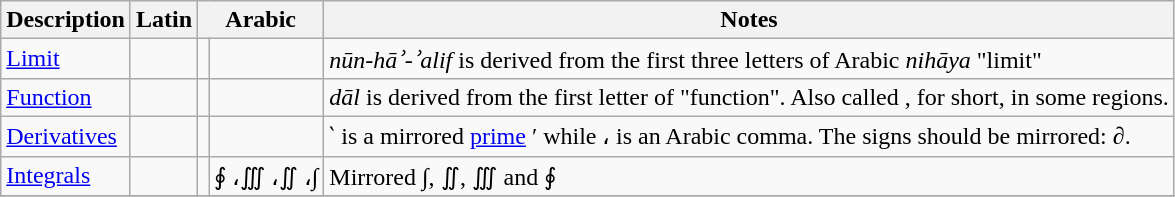<table class="wikitable">
<tr>
<th>Description</th>
<th>Latin</th>
<th colspan=2>Arabic</th>
<th>Notes</th>
</tr>
<tr>
<td><a href='#'>Limit</a></td>
<td></td>
<td></td>
<td></td>
<td> <em>nūn</em>-<em>hāʾ</em>-<em>ʾalif</em> is derived from the first three letters of Arabic  <em>nihāya</em> "limit"</td>
</tr>
<tr>
<td><a href='#'>Function</a></td>
<td></td>
<td></td>
<td></td>
<td> <em>dāl</em> is derived from the first letter of   "function". Also called ,  for short, in some regions.</td>
</tr>
<tr>
<td><a href='#'>Derivatives</a></td>
<td></td>
<td></td>
<td></td>
<td>‵ is a mirrored <a href='#'>prime</a> ′ while ، is an Arabic comma. The  signs should be mirrored: <span>∂</span>.</td>
</tr>
<tr>
<td><a href='#'>Integrals</a></td>
<td></td>
<td></td>
<td>&#x202a;<span>∮</span> ،<span>∭</span> ،<span>∬</span> ،<span>∫</span>&#x202c;</td>
<td>Mirrored ∫, ∬, ∭ and ∮</td>
</tr>
<tr>
</tr>
</table>
